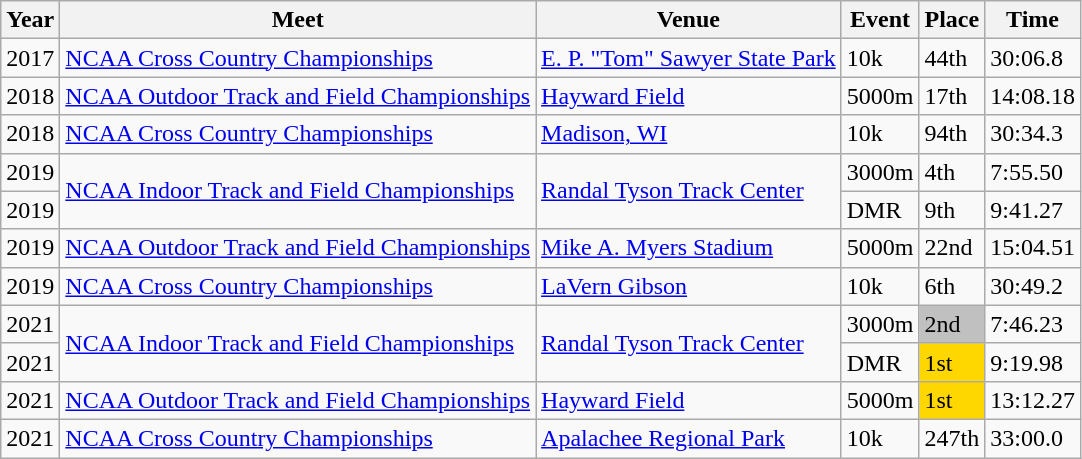<table class="wikitable">
<tr>
<th>Year</th>
<th>Meet</th>
<th>Venue</th>
<th>Event</th>
<th>Place</th>
<th>Time</th>
</tr>
<tr>
<td>2017</td>
<td><a href='#'>NCAA Cross Country Championships</a></td>
<td><a href='#'>E. P. "Tom" Sawyer State Park</a></td>
<td>10k</td>
<td>44th</td>
<td>30:06.8</td>
</tr>
<tr>
<td>2018</td>
<td><a href='#'>NCAA Outdoor Track and Field Championships</a></td>
<td><a href='#'>Hayward Field</a></td>
<td>5000m</td>
<td>17th</td>
<td>14:08.18</td>
</tr>
<tr>
<td>2018</td>
<td><a href='#'>NCAA Cross Country Championships</a></td>
<td><a href='#'>Madison, WI</a></td>
<td>10k</td>
<td>94th</td>
<td>30:34.3</td>
</tr>
<tr>
<td>2019</td>
<td rowspan="2"><a href='#'>NCAA Indoor Track and Field Championships</a></td>
<td rowspan="2"><a href='#'>Randal Tyson Track Center</a></td>
<td>3000m</td>
<td>4th</td>
<td>7:55.50</td>
</tr>
<tr>
<td>2019</td>
<td>DMR</td>
<td>9th</td>
<td>9:41.27</td>
</tr>
<tr>
<td>2019</td>
<td><a href='#'>NCAA Outdoor Track and Field Championships</a></td>
<td><a href='#'>Mike A. Myers Stadium</a></td>
<td>5000m</td>
<td>22nd</td>
<td>15:04.51</td>
</tr>
<tr>
<td>2019</td>
<td><a href='#'>NCAA Cross Country Championships</a></td>
<td><a href='#'>LaVern Gibson</a></td>
<td>10k</td>
<td>6th</td>
<td>30:49.2</td>
</tr>
<tr>
<td>2021</td>
<td rowspan="2"><a href='#'>NCAA Indoor Track and Field Championships</a></td>
<td rowspan="2"><a href='#'>Randal Tyson Track Center</a></td>
<td>3000m</td>
<td style="background:silver;">2nd</td>
<td>7:46.23</td>
</tr>
<tr>
<td>2021</td>
<td>DMR</td>
<td bgcolor=gold>1st</td>
<td>9:19.98</td>
</tr>
<tr>
<td>2021</td>
<td><a href='#'>NCAA Outdoor Track and Field Championships</a></td>
<td><a href='#'>Hayward Field</a></td>
<td>5000m</td>
<td bgcolor=gold>1st</td>
<td>13:12.27</td>
</tr>
<tr>
<td>2021</td>
<td><a href='#'>NCAA Cross Country Championships</a></td>
<td><a href='#'>Apalachee Regional Park</a></td>
<td>10k</td>
<td>247th</td>
<td>33:00.0</td>
</tr>
</table>
